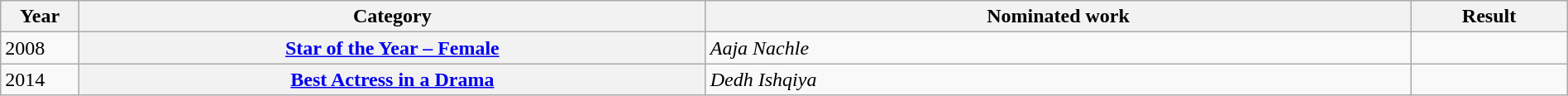<table class="wikitable sortable plainrowheaders" style="width:100%;">
<tr>
<th scope="col" style="width:5%;">Year</th>
<th scope="col" style="width:40%;">Category</th>
<th scope="col" style="width:45%;">Nominated work</th>
<th scope="col" style="width:10%;">Result</th>
</tr>
<tr>
<td>2008</td>
<th scope="row"><a href='#'>Star of the Year – Female</a></th>
<td><em>Aaja Nachle</em></td>
<td></td>
</tr>
<tr>
<td>2014</td>
<th scope="row"><a href='#'>Best Actress in a Drama</a></th>
<td><em>Dedh Ishqiya</em></td>
<td></td>
</tr>
</table>
